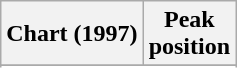<table class="wikitable sortable plainrowheaders" style="text-align:center">
<tr>
<th scope="col">Chart (1997)</th>
<th scope="col">Peak<br> position</th>
</tr>
<tr>
</tr>
<tr>
</tr>
<tr>
</tr>
<tr>
</tr>
<tr>
</tr>
<tr>
</tr>
<tr>
</tr>
<tr>
</tr>
<tr>
</tr>
</table>
